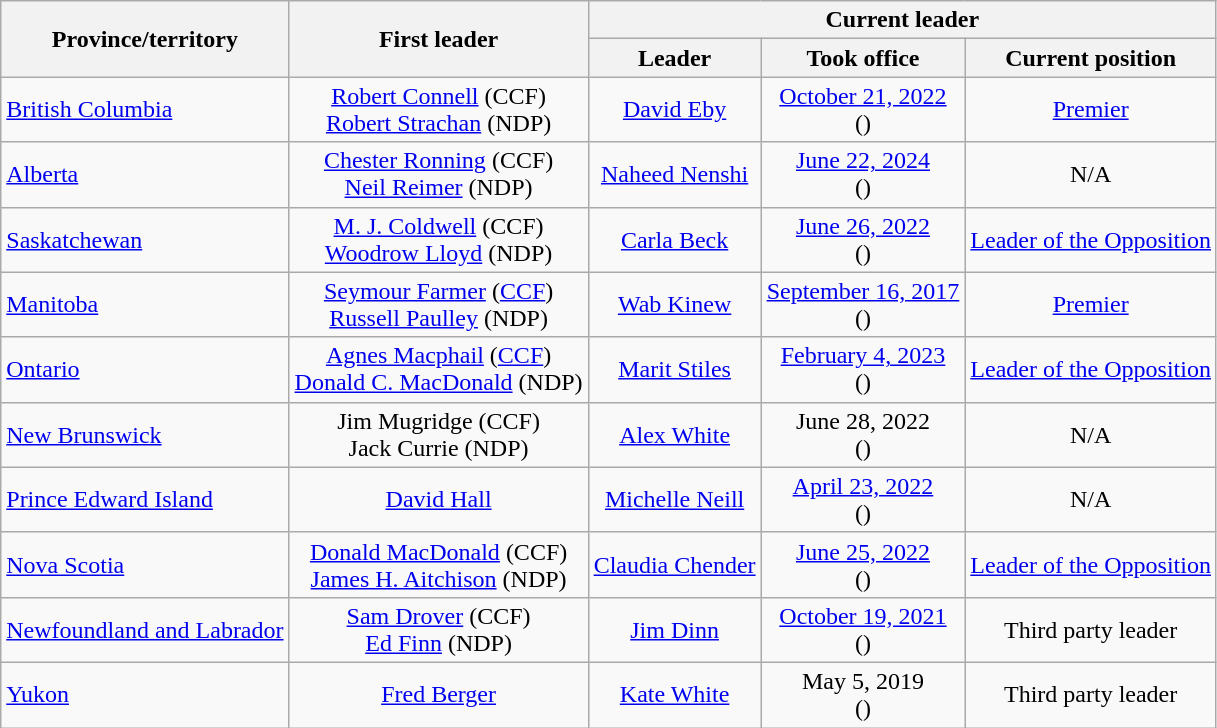<table class="wikitable" style="text-align:center">
<tr>
<th rowspan="2">Province/territory</th>
<th rowspan="2">First leader</th>
<th colspan="3">Current leader</th>
</tr>
<tr>
<th>Leader</th>
<th>Took office</th>
<th>Current position</th>
</tr>
<tr>
<td style="text-align:left"> <a href='#'>British Columbia</a></td>
<td><a href='#'>Robert Connell</a> (CCF) <br> <a href='#'>Robert Strachan</a> (NDP)</td>
<td><a href='#'>David Eby</a></td>
<td><a href='#'>October 21, 2022</a><br>()</td>
<td><a href='#'>Premier</a></td>
</tr>
<tr>
<td style="text-align:left"> <a href='#'>Alberta</a></td>
<td><a href='#'>Chester Ronning</a> (CCF) <br> <a href='#'>Neil Reimer</a> (NDP)</td>
<td><a href='#'>Naheed Nenshi</a></td>
<td><a href='#'>June 22, 2024</a><br>()</td>
<td>N/A</td>
</tr>
<tr>
<td style="text-align:left"> <a href='#'>Saskatchewan</a></td>
<td><a href='#'>M. J. Coldwell</a> (CCF) <br> <a href='#'>Woodrow Lloyd</a> (NDP)</td>
<td><a href='#'>Carla Beck</a></td>
<td><a href='#'>June 26, 2022</a><br>()</td>
<td><a href='#'>Leader of the Opposition</a></td>
</tr>
<tr>
<td style="text-align:left"> <a href='#'>Manitoba</a></td>
<td><a href='#'>Seymour Farmer</a> (<a href='#'>CCF</a>) <br> <a href='#'>Russell Paulley</a> (NDP)</td>
<td><a href='#'>Wab Kinew</a></td>
<td><a href='#'>September 16, 2017</a><br>()</td>
<td><a href='#'>Premier</a></td>
</tr>
<tr>
<td style="text-align:left"> <a href='#'>Ontario</a></td>
<td><a href='#'>Agnes Macphail</a> (<a href='#'>CCF</a>) <br> <a href='#'>Donald C. MacDonald</a> (NDP)</td>
<td><a href='#'>Marit Stiles</a></td>
<td><a href='#'>February 4, 2023</a><br>()</td>
<td><a href='#'>Leader of the Opposition</a></td>
</tr>
<tr>
<td style="text-align:left"> <a href='#'>New Brunswick</a></td>
<td>Jim Mugridge (CCF) <br> Jack Currie (NDP)</td>
<td><a href='#'>Alex White</a></td>
<td>June 28, 2022<br>()</td>
<td>N/A</td>
</tr>
<tr>
<td style="text-align:left"> <a href='#'>Prince Edward Island</a></td>
<td><a href='#'>David Hall</a></td>
<td><a href='#'>Michelle Neill</a></td>
<td><a href='#'>April 23, 2022</a><br>()</td>
<td>N/A</td>
</tr>
<tr>
<td style="text-align:left"> <a href='#'>Nova Scotia</a></td>
<td><a href='#'>Donald MacDonald</a> (CCF) <br> <a href='#'>James H. Aitchison</a> (NDP)</td>
<td><a href='#'>Claudia Chender</a></td>
<td><a href='#'>June 25, 2022</a><br>()</td>
<td><a href='#'>Leader of the Opposition</a></td>
</tr>
<tr>
<td style="text-align:left"> <a href='#'>Newfoundland and Labrador</a></td>
<td><a href='#'>Sam Drover</a> (CCF) <br> <a href='#'>Ed Finn</a> (NDP)</td>
<td><a href='#'>Jim Dinn</a></td>
<td><a href='#'>October 19, 2021</a><br>()</td>
<td>Third party leader</td>
</tr>
<tr>
<td style="text-align:left"> <a href='#'>Yukon</a></td>
<td><a href='#'>Fred Berger</a></td>
<td><a href='#'>Kate White</a></td>
<td>May 5, 2019<br>()</td>
<td>Third party leader</td>
</tr>
</table>
